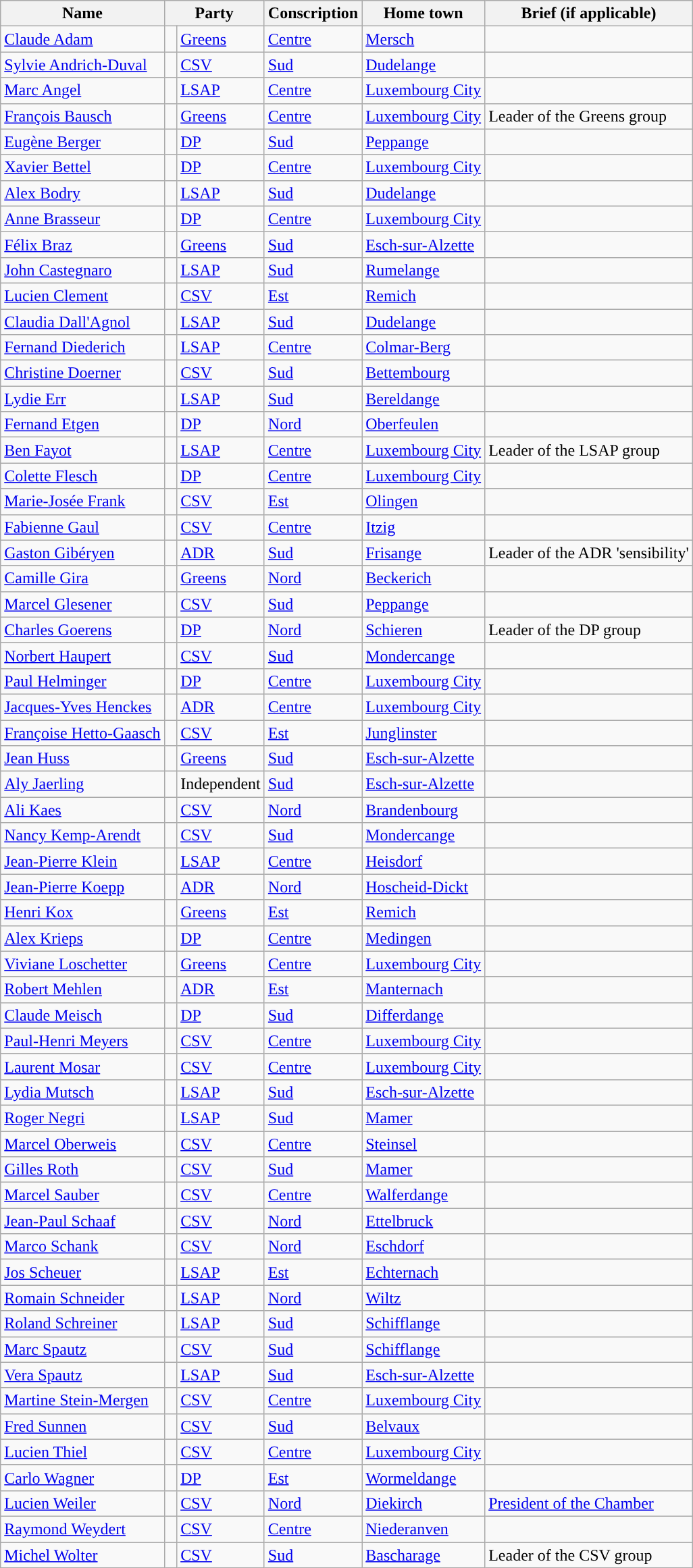<table class="wikitable sortable">
<tr>
<th>Name</th>
<th colspan=2>Party</th>
<th>Conscription</th>
<th>Home town</th>
<th>Brief (if applicable)</th>
</tr>
<tr>
<td><a href='#'>Claude Adam</a></td>
<td style="background-color: "></td>
<td><a href='#'>Greens</a></td>
<td><a href='#'>Centre</a></td>
<td><a href='#'>Mersch</a></td>
<td></td>
</tr>
<tr>
<td><a href='#'>Sylvie Andrich-Duval</a></td>
<td style="background-color: "></td>
<td><a href='#'>CSV</a></td>
<td><a href='#'>Sud</a></td>
<td><a href='#'>Dudelange</a></td>
<td></td>
</tr>
<tr>
<td><a href='#'>Marc Angel</a></td>
<td style="background-color: "></td>
<td><a href='#'>LSAP</a></td>
<td><a href='#'>Centre</a></td>
<td><a href='#'>Luxembourg City</a></td>
<td></td>
</tr>
<tr>
<td><a href='#'>François Bausch</a></td>
<td style="background-color: "></td>
<td><a href='#'>Greens</a></td>
<td><a href='#'>Centre</a></td>
<td><a href='#'>Luxembourg City</a></td>
<td>Leader of the Greens group</td>
</tr>
<tr>
<td><a href='#'>Eugène Berger</a></td>
<td width=5px style="background-color: "></td>
<td><a href='#'>DP</a></td>
<td><a href='#'>Sud</a></td>
<td><a href='#'>Peppange</a></td>
<td></td>
</tr>
<tr>
<td><a href='#'>Xavier Bettel</a></td>
<td width=5px style="background-color: "></td>
<td><a href='#'>DP</a></td>
<td><a href='#'>Centre</a></td>
<td><a href='#'>Luxembourg City</a></td>
<td></td>
</tr>
<tr>
<td><a href='#'>Alex Bodry</a></td>
<td style="background-color: "></td>
<td><a href='#'>LSAP</a></td>
<td><a href='#'>Sud</a></td>
<td><a href='#'>Dudelange</a></td>
<td></td>
</tr>
<tr>
<td><a href='#'>Anne Brasseur</a></td>
<td width=5px style="background-color: "></td>
<td><a href='#'>DP</a></td>
<td><a href='#'>Centre</a></td>
<td><a href='#'>Luxembourg City</a></td>
<td></td>
</tr>
<tr>
<td><a href='#'>Félix Braz</a></td>
<td style="background-color: "></td>
<td><a href='#'>Greens</a></td>
<td><a href='#'>Sud</a></td>
<td><a href='#'>Esch-sur-Alzette</a></td>
<td></td>
</tr>
<tr>
<td><a href='#'>John Castegnaro</a></td>
<td style="background-color: "></td>
<td><a href='#'>LSAP</a></td>
<td><a href='#'>Sud</a></td>
<td><a href='#'>Rumelange</a></td>
<td></td>
</tr>
<tr>
<td><a href='#'>Lucien Clement</a></td>
<td style="background-color: "></td>
<td><a href='#'>CSV</a></td>
<td><a href='#'>Est</a></td>
<td><a href='#'>Remich</a></td>
<td></td>
</tr>
<tr>
<td><a href='#'>Claudia Dall'Agnol</a></td>
<td style="background-color: "></td>
<td><a href='#'>LSAP</a></td>
<td><a href='#'>Sud</a></td>
<td><a href='#'>Dudelange</a></td>
<td></td>
</tr>
<tr>
<td><a href='#'>Fernand Diederich</a></td>
<td style="background-color: "></td>
<td><a href='#'>LSAP</a></td>
<td><a href='#'>Centre</a></td>
<td><a href='#'>Colmar-Berg</a></td>
<td></td>
</tr>
<tr>
<td><a href='#'>Christine Doerner</a></td>
<td style="background-color: "></td>
<td><a href='#'>CSV</a></td>
<td><a href='#'>Sud</a></td>
<td><a href='#'>Bettembourg</a></td>
<td></td>
</tr>
<tr>
<td><a href='#'>Lydie Err</a></td>
<td style="background-color: "></td>
<td><a href='#'>LSAP</a></td>
<td><a href='#'>Sud</a></td>
<td><a href='#'>Bereldange</a></td>
<td></td>
</tr>
<tr>
<td><a href='#'>Fernand Etgen</a></td>
<td width=5px style="background-color: "></td>
<td><a href='#'>DP</a></td>
<td><a href='#'>Nord</a></td>
<td><a href='#'>Oberfeulen</a></td>
<td></td>
</tr>
<tr>
<td><a href='#'>Ben Fayot</a></td>
<td style="background-color: "></td>
<td><a href='#'>LSAP</a></td>
<td><a href='#'>Centre</a></td>
<td><a href='#'>Luxembourg City</a></td>
<td>Leader of the LSAP group</td>
</tr>
<tr>
<td><a href='#'>Colette Flesch</a></td>
<td width=5px style="background-color: "></td>
<td><a href='#'>DP</a></td>
<td><a href='#'>Centre</a></td>
<td><a href='#'>Luxembourg City</a></td>
<td></td>
</tr>
<tr>
<td><a href='#'>Marie-Josée Frank</a></td>
<td style="background-color: "></td>
<td><a href='#'>CSV</a></td>
<td><a href='#'>Est</a></td>
<td><a href='#'>Olingen</a></td>
<td></td>
</tr>
<tr>
<td><a href='#'>Fabienne Gaul</a></td>
<td style="background-color: "></td>
<td><a href='#'>CSV</a></td>
<td><a href='#'>Centre</a></td>
<td><a href='#'>Itzig</a></td>
<td></td>
</tr>
<tr>
<td><a href='#'>Gaston Gibéryen</a></td>
<td style="background-color: "></td>
<td><a href='#'>ADR</a></td>
<td><a href='#'>Sud</a></td>
<td><a href='#'>Frisange</a></td>
<td>Leader of the ADR 'sensibility'</td>
</tr>
<tr>
<td><a href='#'>Camille Gira</a></td>
<td style="background-color: "></td>
<td><a href='#'>Greens</a></td>
<td><a href='#'>Nord</a></td>
<td><a href='#'>Beckerich</a></td>
<td></td>
</tr>
<tr>
<td><a href='#'>Marcel Glesener</a></td>
<td style="background-color: "></td>
<td><a href='#'>CSV</a></td>
<td><a href='#'>Sud</a></td>
<td><a href='#'>Peppange</a></td>
<td></td>
</tr>
<tr>
<td><a href='#'>Charles Goerens</a></td>
<td width=5px style="background-color: "></td>
<td><a href='#'>DP</a></td>
<td><a href='#'>Nord</a></td>
<td><a href='#'>Schieren</a></td>
<td>Leader of the DP group</td>
</tr>
<tr>
<td><a href='#'>Norbert Haupert</a></td>
<td style="background-color: "></td>
<td><a href='#'>CSV</a></td>
<td><a href='#'>Sud</a></td>
<td><a href='#'>Mondercange</a></td>
<td></td>
</tr>
<tr>
<td><a href='#'>Paul Helminger</a></td>
<td width=5px style="background-color: "></td>
<td><a href='#'>DP</a></td>
<td><a href='#'>Centre</a></td>
<td><a href='#'>Luxembourg City</a></td>
<td></td>
</tr>
<tr>
<td><a href='#'>Jacques-Yves Henckes</a></td>
<td style="background-color: "></td>
<td><a href='#'>ADR</a></td>
<td><a href='#'>Centre</a></td>
<td><a href='#'>Luxembourg City</a></td>
<td></td>
</tr>
<tr>
<td><a href='#'>Françoise Hetto-Gaasch</a></td>
<td style="background-color: "></td>
<td><a href='#'>CSV</a></td>
<td><a href='#'>Est</a></td>
<td><a href='#'>Junglinster</a></td>
<td></td>
</tr>
<tr>
<td><a href='#'>Jean Huss</a></td>
<td style="background-color: "></td>
<td><a href='#'>Greens</a></td>
<td><a href='#'>Sud</a></td>
<td><a href='#'>Esch-sur-Alzette</a></td>
<td></td>
</tr>
<tr>
<td><a href='#'>Aly Jaerling</a></td>
<td></td>
<td>Independent</td>
<td><a href='#'>Sud</a></td>
<td><a href='#'>Esch-sur-Alzette</a></td>
<td></td>
</tr>
<tr>
<td><a href='#'>Ali Kaes</a></td>
<td style="background-color: "></td>
<td><a href='#'>CSV</a></td>
<td><a href='#'>Nord</a></td>
<td><a href='#'>Brandenbourg</a></td>
<td></td>
</tr>
<tr>
<td><a href='#'>Nancy Kemp-Arendt</a></td>
<td style="background-color: "></td>
<td><a href='#'>CSV</a></td>
<td><a href='#'>Sud</a></td>
<td><a href='#'>Mondercange</a></td>
<td></td>
</tr>
<tr>
<td><a href='#'>Jean-Pierre Klein</a></td>
<td style="background-color: "></td>
<td><a href='#'>LSAP</a></td>
<td><a href='#'>Centre</a></td>
<td><a href='#'>Heisdorf</a></td>
<td></td>
</tr>
<tr>
<td><a href='#'>Jean-Pierre Koepp</a></td>
<td style="background-color: "></td>
<td><a href='#'>ADR</a></td>
<td><a href='#'>Nord</a></td>
<td><a href='#'>Hoscheid-Dickt</a></td>
<td></td>
</tr>
<tr>
<td><a href='#'>Henri Kox</a></td>
<td style="background-color: "></td>
<td><a href='#'>Greens</a></td>
<td><a href='#'>Est</a></td>
<td><a href='#'>Remich</a></td>
<td></td>
</tr>
<tr>
<td><a href='#'>Alex Krieps</a></td>
<td width=5px style="background-color: "></td>
<td><a href='#'>DP</a></td>
<td><a href='#'>Centre</a></td>
<td><a href='#'>Medingen</a></td>
<td></td>
</tr>
<tr>
<td><a href='#'>Viviane Loschetter</a></td>
<td style="background-color: "></td>
<td><a href='#'>Greens</a></td>
<td><a href='#'>Centre</a></td>
<td><a href='#'>Luxembourg City</a></td>
<td></td>
</tr>
<tr>
<td><a href='#'>Robert Mehlen</a></td>
<td style="background-color: "></td>
<td><a href='#'>ADR</a></td>
<td><a href='#'>Est</a></td>
<td><a href='#'>Manternach</a></td>
<td></td>
</tr>
<tr>
<td><a href='#'>Claude Meisch</a></td>
<td width=5px style="background-color: "></td>
<td><a href='#'>DP</a></td>
<td><a href='#'>Sud</a></td>
<td><a href='#'>Differdange</a></td>
<td></td>
</tr>
<tr>
<td><a href='#'>Paul-Henri Meyers</a></td>
<td style="background-color: "></td>
<td><a href='#'>CSV</a></td>
<td><a href='#'>Centre</a></td>
<td><a href='#'>Luxembourg City</a></td>
<td></td>
</tr>
<tr>
<td><a href='#'>Laurent Mosar</a></td>
<td style="background-color: "></td>
<td><a href='#'>CSV</a></td>
<td><a href='#'>Centre</a></td>
<td><a href='#'>Luxembourg City</a></td>
<td></td>
</tr>
<tr>
<td><a href='#'>Lydia Mutsch</a></td>
<td style="background-color: "></td>
<td><a href='#'>LSAP</a></td>
<td><a href='#'>Sud</a></td>
<td><a href='#'>Esch-sur-Alzette</a></td>
<td></td>
</tr>
<tr>
<td><a href='#'>Roger Negri</a></td>
<td style="background-color: "></td>
<td><a href='#'>LSAP</a></td>
<td><a href='#'>Sud</a></td>
<td><a href='#'>Mamer</a></td>
<td></td>
</tr>
<tr>
<td><a href='#'>Marcel Oberweis</a></td>
<td style="background-color: "></td>
<td><a href='#'>CSV</a></td>
<td><a href='#'>Centre</a></td>
<td><a href='#'>Steinsel</a></td>
<td></td>
</tr>
<tr>
<td><a href='#'>Gilles Roth</a></td>
<td style="background-color: "></td>
<td><a href='#'>CSV</a></td>
<td><a href='#'>Sud</a></td>
<td><a href='#'>Mamer</a></td>
<td></td>
</tr>
<tr>
<td><a href='#'>Marcel Sauber</a></td>
<td style="background-color: "></td>
<td><a href='#'>CSV</a></td>
<td><a href='#'>Centre</a></td>
<td><a href='#'>Walferdange</a></td>
<td></td>
</tr>
<tr>
<td><a href='#'>Jean-Paul Schaaf</a></td>
<td style="background-color: "></td>
<td><a href='#'>CSV</a></td>
<td><a href='#'>Nord</a></td>
<td><a href='#'>Ettelbruck</a></td>
<td></td>
</tr>
<tr>
<td><a href='#'>Marco Schank</a></td>
<td style="background-color: "></td>
<td><a href='#'>CSV</a></td>
<td><a href='#'>Nord</a></td>
<td><a href='#'>Eschdorf</a></td>
<td></td>
</tr>
<tr>
<td><a href='#'>Jos Scheuer</a></td>
<td style="background-color: "></td>
<td><a href='#'>LSAP</a></td>
<td><a href='#'>Est</a></td>
<td><a href='#'>Echternach</a></td>
<td></td>
</tr>
<tr>
<td><a href='#'>Romain Schneider</a></td>
<td style="background-color: "></td>
<td><a href='#'>LSAP</a></td>
<td><a href='#'>Nord</a></td>
<td><a href='#'>Wiltz</a></td>
<td></td>
</tr>
<tr>
<td><a href='#'>Roland Schreiner</a></td>
<td style="background-color: "></td>
<td><a href='#'>LSAP</a></td>
<td><a href='#'>Sud</a></td>
<td><a href='#'>Schifflange</a></td>
<td></td>
</tr>
<tr>
<td><a href='#'>Marc Spautz</a></td>
<td style="background-color: "></td>
<td><a href='#'>CSV</a></td>
<td><a href='#'>Sud</a></td>
<td><a href='#'>Schifflange</a></td>
<td></td>
</tr>
<tr>
<td><a href='#'>Vera Spautz</a></td>
<td style="background-color: "></td>
<td><a href='#'>LSAP</a></td>
<td><a href='#'>Sud</a></td>
<td><a href='#'>Esch-sur-Alzette</a></td>
<td></td>
</tr>
<tr>
<td><a href='#'>Martine Stein-Mergen</a></td>
<td style="background-color: "></td>
<td><a href='#'>CSV</a></td>
<td><a href='#'>Centre</a></td>
<td><a href='#'>Luxembourg City</a></td>
<td></td>
</tr>
<tr>
<td><a href='#'>Fred Sunnen</a></td>
<td style="background-color: "></td>
<td><a href='#'>CSV</a></td>
<td><a href='#'>Sud</a></td>
<td><a href='#'>Belvaux</a></td>
<td></td>
</tr>
<tr>
<td><a href='#'>Lucien Thiel</a></td>
<td style="background-color: "></td>
<td><a href='#'>CSV</a></td>
<td><a href='#'>Centre</a></td>
<td><a href='#'>Luxembourg City</a></td>
<td></td>
</tr>
<tr>
<td><a href='#'>Carlo Wagner</a></td>
<td width=5px style="background-color: "></td>
<td><a href='#'>DP</a></td>
<td><a href='#'>Est</a></td>
<td><a href='#'>Wormeldange</a></td>
<td></td>
</tr>
<tr>
<td><a href='#'>Lucien Weiler</a></td>
<td style="background-color: "></td>
<td><a href='#'>CSV</a></td>
<td><a href='#'>Nord</a></td>
<td><a href='#'>Diekirch</a></td>
<td><a href='#'>President of the Chamber</a></td>
</tr>
<tr>
<td><a href='#'>Raymond Weydert</a></td>
<td style="background-color: "></td>
<td><a href='#'>CSV</a></td>
<td><a href='#'>Centre</a></td>
<td><a href='#'>Niederanven</a></td>
<td></td>
</tr>
<tr>
<td><a href='#'>Michel Wolter</a></td>
<td style="background-color: "></td>
<td><a href='#'>CSV</a></td>
<td><a href='#'>Sud</a></td>
<td><a href='#'>Bascharage</a></td>
<td>Leader of the CSV group</td>
</tr>
</table>
